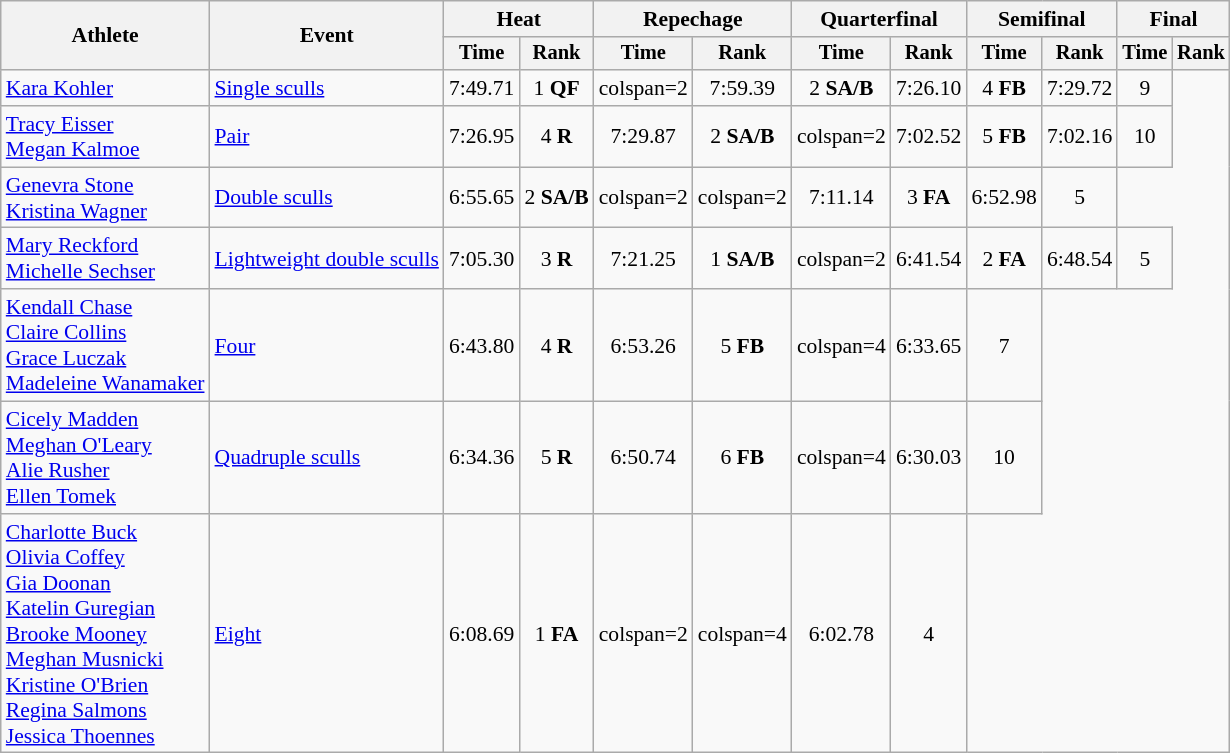<table class=wikitable style=font-size:90%;text-align:center>
<tr>
<th rowspan=2>Athlete</th>
<th rowspan=2>Event</th>
<th colspan=2>Heat</th>
<th colspan=2>Repechage</th>
<th colspan=2>Quarterfinal</th>
<th colspan=2>Semifinal</th>
<th colspan=2>Final</th>
</tr>
<tr style=font-size:95%>
<th>Time</th>
<th>Rank</th>
<th>Time</th>
<th>Rank</th>
<th>Time</th>
<th>Rank</th>
<th>Time</th>
<th>Rank</th>
<th>Time</th>
<th>Rank</th>
</tr>
<tr>
<td align=left><a href='#'>Kara Kohler</a></td>
<td align=left><a href='#'>Single sculls</a></td>
<td>7:49.71</td>
<td>1 <strong>QF</strong></td>
<td>colspan=2 </td>
<td>7:59.39</td>
<td>2 <strong>SA/B</strong></td>
<td>7:26.10</td>
<td>4 <strong>FB</strong></td>
<td>7:29.72</td>
<td>9</td>
</tr>
<tr>
<td align=left><a href='#'>Tracy Eisser</a><br><a href='#'>Megan Kalmoe</a></td>
<td align=left><a href='#'>Pair</a></td>
<td>7:26.95</td>
<td>4 <strong>R</strong></td>
<td>7:29.87</td>
<td>2 <strong>SA/B</strong></td>
<td>colspan=2 </td>
<td>7:02.52</td>
<td>5 <strong>FB</strong></td>
<td>7:02.16</td>
<td>10</td>
</tr>
<tr>
<td align=left><a href='#'>Genevra Stone</a><br><a href='#'>Kristina Wagner</a></td>
<td align=left><a href='#'>Double sculls</a></td>
<td>6:55.65</td>
<td>2 <strong>SA/B</strong></td>
<td>colspan=2 </td>
<td>colspan=2 </td>
<td>7:11.14</td>
<td>3 <strong>FA</strong></td>
<td>6:52.98</td>
<td>5</td>
</tr>
<tr>
<td align=left><a href='#'>Mary Reckford</a><br><a href='#'>Michelle Sechser</a></td>
<td align=left><a href='#'>Lightweight double sculls</a></td>
<td>7:05.30</td>
<td>3 <strong>R</strong></td>
<td>7:21.25</td>
<td>1 <strong>SA/B</strong></td>
<td>colspan=2 </td>
<td>6:41.54</td>
<td>2 <strong>FA</strong></td>
<td>6:48.54</td>
<td>5</td>
</tr>
<tr>
<td align=left><a href='#'>Kendall Chase</a><br><a href='#'>Claire Collins</a><br><a href='#'>Grace Luczak</a><br><a href='#'>Madeleine Wanamaker</a></td>
<td align=left><a href='#'>Four</a></td>
<td>6:43.80</td>
<td>4 <strong>R</strong></td>
<td>6:53.26</td>
<td>5 <strong>FB</strong></td>
<td>colspan=4 </td>
<td>6:33.65</td>
<td>7</td>
</tr>
<tr>
<td align=left><a href='#'>Cicely Madden</a><br><a href='#'>Meghan O'Leary</a><br><a href='#'>Alie Rusher</a><br><a href='#'>Ellen Tomek</a></td>
<td align=left><a href='#'>Quadruple sculls</a></td>
<td>6:34.36</td>
<td>5 <strong>R</strong></td>
<td>6:50.74</td>
<td>6 <strong>FB</strong></td>
<td>colspan=4 </td>
<td>6:30.03</td>
<td>10</td>
</tr>
<tr>
<td align=left><a href='#'>Charlotte Buck</a><br><a href='#'>Olivia Coffey</a><br><a href='#'>Gia Doonan</a><br><a href='#'>Katelin Guregian</a><br><a href='#'>Brooke Mooney</a><br><a href='#'>Meghan Musnicki</a><br><a href='#'>Kristine O'Brien</a><br><a href='#'>Regina Salmons</a><br><a href='#'>Jessica Thoennes</a></td>
<td align=left><a href='#'>Eight</a></td>
<td>6:08.69</td>
<td>1 <strong>FA</strong></td>
<td>colspan=2 </td>
<td>colspan=4 </td>
<td>6:02.78</td>
<td>4</td>
</tr>
</table>
